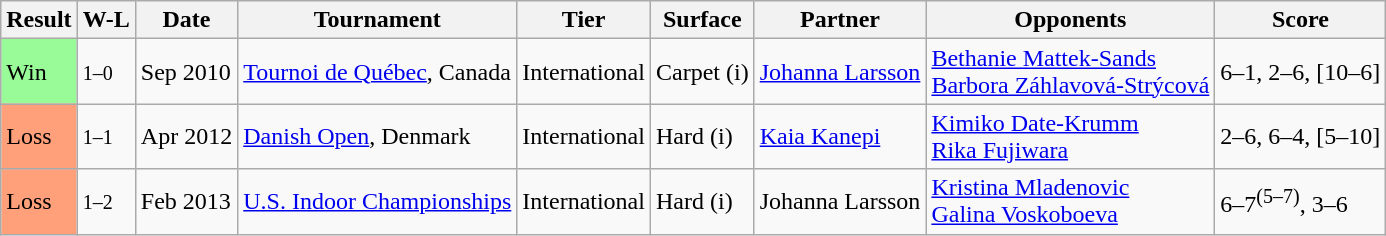<table class="sortable wikitable nowrap">
<tr>
<th>Result</th>
<th class="unsortable">W-L</th>
<th>Date</th>
<th>Tournament</th>
<th>Tier</th>
<th>Surface</th>
<th>Partner</th>
<th>Opponents</th>
<th class="unsortable">Score</th>
</tr>
<tr>
<td style="background:#98fb98;">Win</td>
<td><small>1–0</small></td>
<td>Sep 2010</td>
<td><a href='#'>Tournoi de Québec</a>, Canada</td>
<td>International</td>
<td>Carpet (i)</td>
<td> <a href='#'>Johanna Larsson</a></td>
<td> <a href='#'>Bethanie Mattek-Sands</a> <br>  <a href='#'>Barbora Záhlavová-Strýcová</a></td>
<td>6–1, 2–6, [10–6]</td>
</tr>
<tr>
<td style="background:#ffa07a;">Loss</td>
<td><small>1–1</small></td>
<td>Apr 2012</td>
<td><a href='#'>Danish Open</a>, Denmark</td>
<td>International</td>
<td>Hard (i)</td>
<td> <a href='#'>Kaia Kanepi</a></td>
<td> <a href='#'>Kimiko Date-Krumm</a> <br>  <a href='#'>Rika Fujiwara</a></td>
<td>2–6, 6–4, [5–10]</td>
</tr>
<tr>
<td style="background:#ffa07a;">Loss</td>
<td><small>1–2</small></td>
<td>Feb 2013</td>
<td><a href='#'>U.S. Indoor Championships</a></td>
<td>International</td>
<td>Hard (i)</td>
<td> Johanna Larsson</td>
<td> <a href='#'>Kristina Mladenovic</a> <br>  <a href='#'>Galina Voskoboeva</a></td>
<td>6–7<sup>(5–7)</sup>, 3–6</td>
</tr>
</table>
